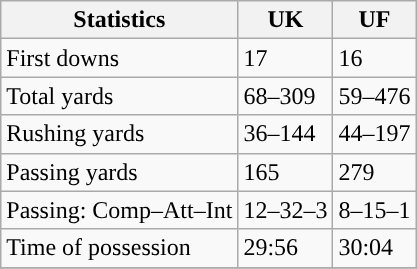<table class="wikitable" style="float: left;">
<tr>
<th>Statistics</th>
<th>UK</th>
<th>UF</th>
</tr>
<tr>
<td>First downs</td>
<td>17</td>
<td>16</td>
</tr>
<tr>
<td>Total yards</td>
<td>68–309</td>
<td>59–476</td>
</tr>
<tr>
<td>Rushing yards</td>
<td>36–144</td>
<td>44–197</td>
</tr>
<tr>
<td>Passing yards</td>
<td>165</td>
<td>279</td>
</tr>
<tr>
<td>Passing: Comp–Att–Int</td>
<td>12–32–3</td>
<td>8–15–1</td>
</tr>
<tr>
<td>Time of possession</td>
<td>29:56</td>
<td>30:04</td>
</tr>
<tr>
</tr>
</table>
